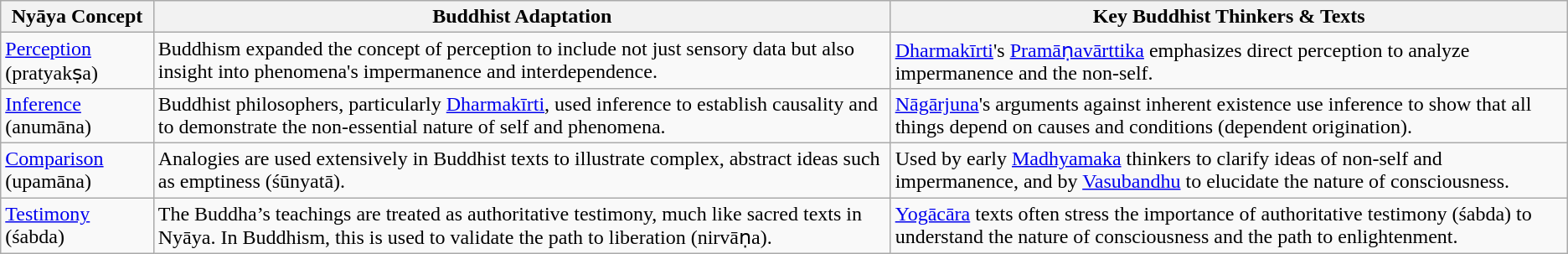<table class="wikitable">
<tr>
<th><strong>Nyāya Concept</strong></th>
<th><strong>Buddhist Adaptation</strong></th>
<th><strong>Key Buddhist Thinkers & Texts</strong></th>
</tr>
<tr>
<td><a href='#'>Perception</a> (pratyakṣa)</td>
<td>Buddhism expanded the concept of perception to include not just sensory data but also insight into phenomena's impermanence and interdependence.</td>
<td><a href='#'>Dharmakīrti</a>'s <a href='#'>Pramāṇavārttika</a> emphasizes direct perception to analyze impermanence and the non-self.</td>
</tr>
<tr>
<td><a href='#'>Inference</a> (anumāna)</td>
<td>Buddhist philosophers, particularly <a href='#'>Dharmakīrti</a>, used inference to establish causality and to demonstrate the non-essential nature of self and phenomena.</td>
<td><a href='#'>Nāgārjuna</a>'s arguments against inherent existence use inference to show that all things depend on causes and conditions (dependent origination).</td>
</tr>
<tr>
<td><a href='#'>Comparison</a> (upamāna)</td>
<td>Analogies are used extensively in Buddhist texts to illustrate complex, abstract ideas such as emptiness (śūnyatā).</td>
<td>Used by early <a href='#'>Madhyamaka</a> thinkers to clarify ideas of non-self and impermanence, and by <a href='#'>Vasubandhu</a> to elucidate the nature of consciousness.</td>
</tr>
<tr>
<td><a href='#'>Testimony</a> (śabda)</td>
<td>The Buddha’s teachings are treated as authoritative testimony, much like sacred texts in Nyāya. In Buddhism, this is used to validate the path to liberation (nirvāṇa).</td>
<td><a href='#'>Yogācāra</a> texts often stress the importance of authoritative testimony (śabda) to understand the nature of consciousness and the path to enlightenment.</td>
</tr>
</table>
